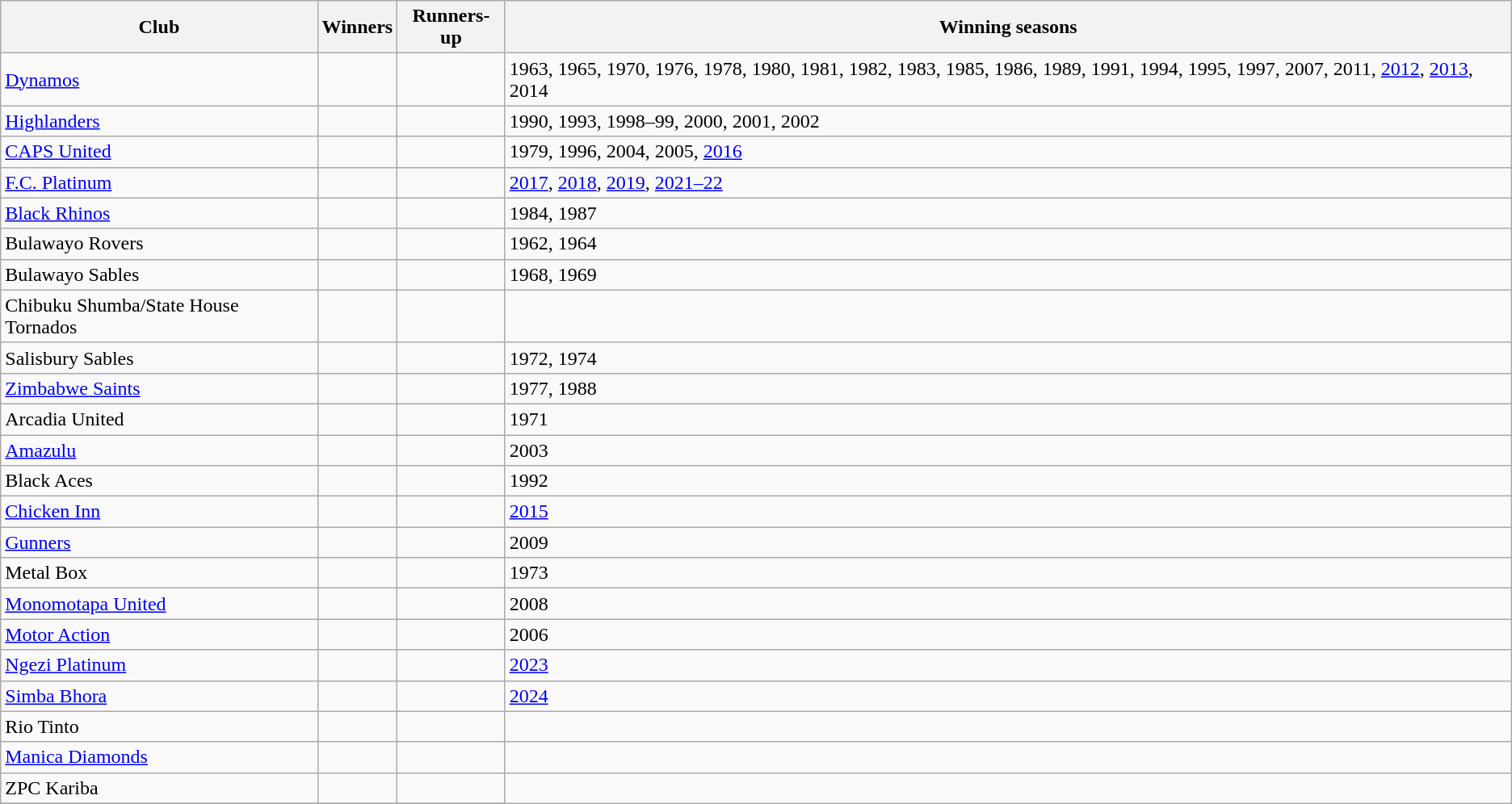<table class="wikitable sortable">
<tr>
<th>Club</th>
<th>Winners</th>
<th>Runners-up</th>
<th>Winning seasons</th>
</tr>
<tr>
<td><a href='#'>Dynamos</a></td>
<td></td>
<td></td>
<td>1963, 1965, 1970, 1976, 1978, 1980, 1981, 1982, 1983, 1985, 1986, 1989, 1991, 1994, 1995, 1997, 2007, 2011, <a href='#'>2012</a>, <a href='#'>2013</a>, 2014</td>
</tr>
<tr>
<td><a href='#'>Highlanders</a></td>
<td></td>
<td></td>
<td>1990, 1993, 1998–99, 2000, 2001, 2002</td>
</tr>
<tr>
<td><a href='#'>CAPS United</a></td>
<td></td>
<td></td>
<td>1979, 1996, 2004, 2005, <a href='#'>2016</a></td>
</tr>
<tr>
<td><a href='#'>F.C. Platinum</a></td>
<td></td>
<td></td>
<td><a href='#'>2017</a>, <a href='#'>2018</a>, <a href='#'>2019</a>, <a href='#'>2021–22</a></td>
</tr>
<tr>
<td><a href='#'>Black Rhinos</a></td>
<td></td>
<td></td>
<td>1984, 1987</td>
</tr>
<tr>
<td>Bulawayo Rovers</td>
<td></td>
<td></td>
<td>1962, 1964</td>
</tr>
<tr>
<td>Bulawayo Sables</td>
<td></td>
<td></td>
<td>1968, 1969</td>
</tr>
<tr>
<td>Chibuku Shumba/State House Tornados</td>
<td></td>
<td></td>
<td></td>
</tr>
<tr>
<td>Salisbury Sables</td>
<td></td>
<td></td>
<td>1972, 1974</td>
</tr>
<tr>
<td><a href='#'>Zimbabwe Saints</a></td>
<td></td>
<td></td>
<td>1977, 1988</td>
</tr>
<tr>
<td>Arcadia United</td>
<td></td>
<td></td>
<td>1971</td>
</tr>
<tr>
<td><a href='#'>Amazulu</a></td>
<td></td>
<td></td>
<td>2003</td>
</tr>
<tr>
<td>Black Aces</td>
<td></td>
<td></td>
<td>1992</td>
</tr>
<tr>
<td><a href='#'>Chicken Inn</a></td>
<td></td>
<td></td>
<td><a href='#'>2015</a></td>
</tr>
<tr>
<td><a href='#'>Gunners</a></td>
<td></td>
<td></td>
<td>2009</td>
</tr>
<tr>
<td>Metal Box</td>
<td></td>
<td></td>
<td>1973</td>
</tr>
<tr>
<td><a href='#'>Monomotapa United</a></td>
<td></td>
<td></td>
<td>2008</td>
</tr>
<tr>
<td><a href='#'>Motor Action</a></td>
<td></td>
<td></td>
<td>2006</td>
</tr>
<tr>
<td><a href='#'>Ngezi Platinum</a></td>
<td></td>
<td></td>
<td><a href='#'>2023</a></td>
</tr>
<tr>
<td><a href='#'>Simba Bhora</a></td>
<td></td>
<td></td>
<td><a href='#'>2024</a></td>
</tr>
<tr>
<td>Rio Tinto</td>
<td></td>
<td></td>
<td></td>
</tr>
<tr>
<td><a href='#'>Manica Diamonds</a></td>
<td></td>
<td></td>
<td></td>
</tr>
<tr>
<td>ZPC Kariba</td>
<td></td>
<td></td>
</tr>
<tr>
</tr>
</table>
